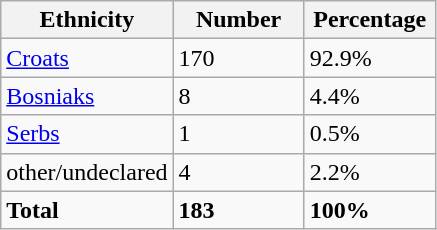<table class="wikitable">
<tr>
<th width="100px">Ethnicity</th>
<th width="80px">Number</th>
<th width="80px">Percentage</th>
</tr>
<tr>
<td><a href='#'>Croats</a></td>
<td>170</td>
<td>92.9%</td>
</tr>
<tr>
<td><a href='#'>Bosniaks</a></td>
<td>8</td>
<td>4.4%</td>
</tr>
<tr>
<td><a href='#'>Serbs</a></td>
<td>1</td>
<td>0.5%</td>
</tr>
<tr>
<td>other/undeclared</td>
<td>4</td>
<td>2.2%</td>
</tr>
<tr>
<td><strong>Total</strong></td>
<td><strong>183</strong></td>
<td><strong>100%</strong></td>
</tr>
</table>
